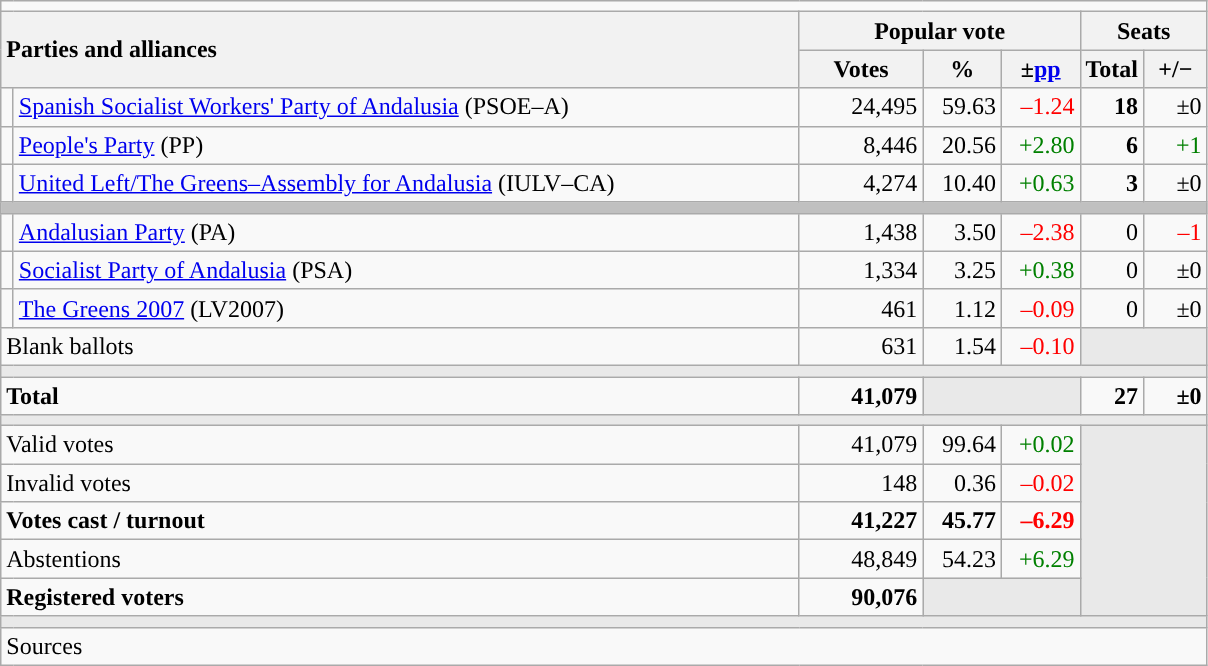<table class="wikitable" style="text-align:right;">
<tr>
<td colspan="7"></td>
</tr>
<tr>
<th style="text-align:left;" rowspan="2" colspan="2" width="525">Parties and alliances</th>
<th colspan="3">Popular vote</th>
<th colspan="2">Seats</th>
</tr>
<tr>
<th width="75">Votes</th>
<th width="45">%</th>
<th width="45">±<a href='#'>pp</a></th>
<th width="35">Total</th>
<th width="35">+/−</th>
</tr>
<tr>
<td width="1" style="color:inherit;background:"></td>
<td align="left"><a href='#'>Spanish Socialist Workers' Party of Andalusia</a> (PSOE–A)</td>
<td>24,495</td>
<td>59.63</td>
<td style="color:red;">–1.24</td>
<td><strong>18</strong></td>
<td>±0</td>
</tr>
<tr>
<td style="color:inherit;background:"></td>
<td align="left"><a href='#'>People's Party</a> (PP)</td>
<td>8,446</td>
<td>20.56</td>
<td style="color:green;">+2.80</td>
<td><strong>6</strong></td>
<td style="color:green;">+1</td>
</tr>
<tr>
<td style="color:inherit;background:"></td>
<td align="left"><a href='#'>United Left/The Greens–Assembly for Andalusia</a> (IULV–CA)</td>
<td>4,274</td>
<td>10.40</td>
<td style="color:green;">+0.63</td>
<td><strong>3</strong></td>
<td>±0</td>
</tr>
<tr>
<td colspan="7" bgcolor="#C0C0C0"></td>
</tr>
<tr>
<td style="color:inherit;background:"></td>
<td align="left"><a href='#'>Andalusian Party</a> (PA)</td>
<td>1,438</td>
<td>3.50</td>
<td style="color:red;">–2.38</td>
<td>0</td>
<td style="color:red;">–1</td>
</tr>
<tr>
<td style="color:inherit;background:"></td>
<td align="left"><a href='#'>Socialist Party of Andalusia</a> (PSA)</td>
<td>1,334</td>
<td>3.25</td>
<td style="color:green;">+0.38</td>
<td>0</td>
<td>±0</td>
</tr>
<tr>
<td style="color:inherit;background:"></td>
<td align="left"><a href='#'>The Greens 2007</a> (LV2007)</td>
<td>461</td>
<td>1.12</td>
<td style="color:red;">–0.09</td>
<td>0</td>
<td>±0</td>
</tr>
<tr>
<td align="left" colspan="2">Blank ballots</td>
<td>631</td>
<td>1.54</td>
<td style="color:red;">–0.10</td>
<td bgcolor="#E9E9E9" colspan="2"></td>
</tr>
<tr>
<td colspan="7" bgcolor="#E9E9E9"></td>
</tr>
<tr style="font-weight:bold;">
<td align="left" colspan="2">Total</td>
<td>41,079</td>
<td bgcolor="#E9E9E9" colspan="2"></td>
<td>27</td>
<td>±0</td>
</tr>
<tr>
<td colspan="7" bgcolor="#E9E9E9"></td>
</tr>
<tr>
<td align="left" colspan="2">Valid votes</td>
<td>41,079</td>
<td>99.64</td>
<td style="color:green;">+0.02</td>
<td bgcolor="#E9E9E9" colspan="2" rowspan="5"></td>
</tr>
<tr>
<td align="left" colspan="2">Invalid votes</td>
<td>148</td>
<td>0.36</td>
<td style="color:red;">–0.02</td>
</tr>
<tr style="font-weight:bold;">
<td align="left" colspan="2">Votes cast / turnout</td>
<td>41,227</td>
<td>45.77</td>
<td style="color:red;">–6.29</td>
</tr>
<tr>
<td align="left" colspan="2">Abstentions</td>
<td>48,849</td>
<td>54.23</td>
<td style="color:green;">+6.29</td>
</tr>
<tr style="font-weight:bold;">
<td align="left" colspan="2">Registered voters</td>
<td>90,076</td>
<td bgcolor="#E9E9E9" colspan="2"></td>
</tr>
<tr>
<td colspan="7" bgcolor="#E9E9E9"></td>
</tr>
<tr>
<td align="left" colspan="7">Sources</td>
</tr>
</table>
